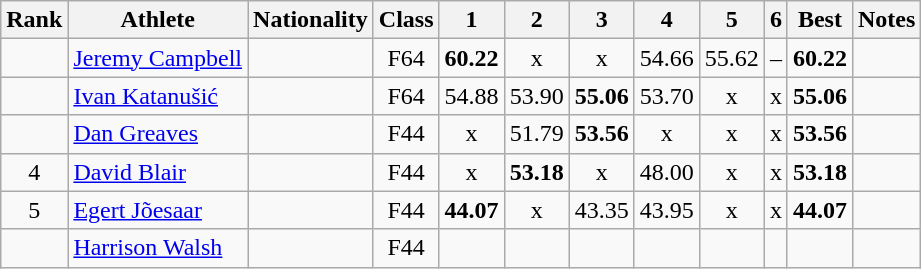<table class="wikitable sortable" style="text-align:center">
<tr>
<th>Rank</th>
<th>Athlete</th>
<th>Nationality</th>
<th>Class</th>
<th>1</th>
<th>2</th>
<th>3</th>
<th>4</th>
<th>5</th>
<th>6</th>
<th>Best</th>
<th>Notes</th>
</tr>
<tr>
<td></td>
<td style="text-align:left;"><a href='#'>Jeremy Campbell</a></td>
<td style="text-align:left;"></td>
<td>F64</td>
<td><strong>60.22</strong></td>
<td>x</td>
<td>x</td>
<td>54.66</td>
<td>55.62</td>
<td>–</td>
<td><strong>60.22</strong></td>
<td></td>
</tr>
<tr>
<td></td>
<td style="text-align:left;"><a href='#'>Ivan Katanušić</a></td>
<td style="text-align:left;"></td>
<td>F64</td>
<td>54.88</td>
<td>53.90</td>
<td><strong>55.06</strong></td>
<td>53.70</td>
<td>x</td>
<td>x</td>
<td><strong>55.06</strong></td>
<td></td>
</tr>
<tr>
<td></td>
<td style="text-align:left;"><a href='#'>Dan Greaves</a></td>
<td style="text-align:left;"></td>
<td>F44</td>
<td>x</td>
<td>51.79</td>
<td><strong>53.56</strong></td>
<td>x</td>
<td>x</td>
<td>x</td>
<td><strong>53.56</strong></td>
<td></td>
</tr>
<tr>
<td>4</td>
<td style="text-align:left;"><a href='#'>David Blair</a></td>
<td style="text-align:left;"></td>
<td>F44</td>
<td>x</td>
<td><strong>53.18</strong></td>
<td>x</td>
<td>48.00</td>
<td>x</td>
<td>x</td>
<td><strong>53.18</strong></td>
<td></td>
</tr>
<tr>
<td>5</td>
<td style="text-align:left;"><a href='#'>Egert Jõesaar</a></td>
<td style="text-align:left;"></td>
<td>F44</td>
<td><strong>44.07</strong></td>
<td>x</td>
<td>43.35</td>
<td>43.95</td>
<td>x</td>
<td>x</td>
<td><strong>44.07</strong></td>
<td></td>
</tr>
<tr>
<td></td>
<td style="text-align:left;"><a href='#'>Harrison Walsh</a></td>
<td style="text-align:left;"></td>
<td>F44</td>
<td></td>
<td></td>
<td></td>
<td></td>
<td></td>
<td></td>
<td></td>
<td></td>
</tr>
</table>
